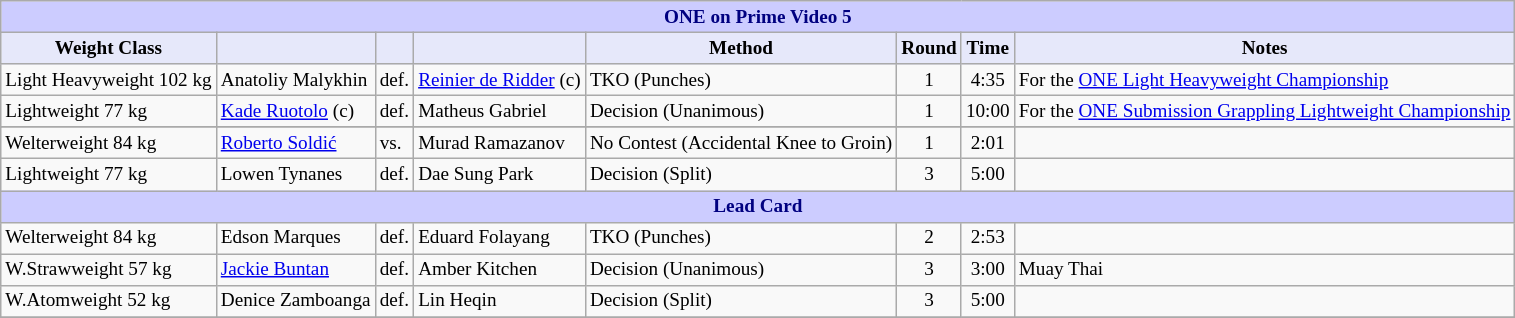<table class="wikitable" style="font-size: 80%;">
<tr>
<th colspan="8" style="background-color: #ccf; color: #000080; text-align: center;"><strong>ONE on Prime Video 5</strong></th>
</tr>
<tr>
<th colspan="1" style="background-color: #E6E8FA; color: #000000; text-align: center;">Weight Class</th>
<th colspan="1" style="background-color: #E6E8FA; color: #000000; text-align: center;"></th>
<th colspan="1" style="background-color: #E6E8FA; color: #000000; text-align: center;"></th>
<th colspan="1" style="background-color: #E6E8FA; color: #000000; text-align: center;"></th>
<th colspan="1" style="background-color: #E6E8FA; color: #000000; text-align: center;">Method</th>
<th colspan="1" style="background-color: #E6E8FA; color: #000000; text-align: center;">Round</th>
<th colspan="1" style="background-color: #E6E8FA; color: #000000; text-align: center;">Time</th>
<th colspan="1" style="background-color: #E6E8FA; color: #000000; text-align: center;">Notes</th>
</tr>
<tr>
<td>Light Heavyweight 102 kg</td>
<td> Anatoliy Malykhin</td>
<td>def.</td>
<td> <a href='#'>Reinier de Ridder</a> (c)</td>
<td>TKO (Punches)</td>
<td align=center>1</td>
<td align=center>4:35</td>
<td>For the <a href='#'>ONE Light Heavyweight Championship</a></td>
</tr>
<tr>
<td>Lightweight 77 kg</td>
<td> <a href='#'>Kade Ruotolo</a> (c)</td>
<td>def.</td>
<td> Matheus Gabriel</td>
<td>Decision (Unanimous)</td>
<td align=center>1</td>
<td align=center>10:00</td>
<td>For the <a href='#'>ONE Submission Grappling Lightweight Championship</a></td>
</tr>
<tr>
</tr>
<tr>
<td>Welterweight 84 kg</td>
<td> <a href='#'>Roberto Soldić</a></td>
<td>vs.</td>
<td> Murad Ramazanov</td>
<td>No Contest (Accidental Knee to Groin)</td>
<td align=center>1</td>
<td align=center>2:01</td>
<td></td>
</tr>
<tr>
<td>Lightweight 77 kg</td>
<td> Lowen Tynanes</td>
<td>def.</td>
<td> Dae Sung Park</td>
<td>Decision (Split)</td>
<td align=center>3</td>
<td align=center>5:00</td>
<td></td>
</tr>
<tr>
<td ! colspan="8" style="background-color: #ccf; color: #000080; text-align: center;"><strong>Lead Card</strong></td>
</tr>
<tr>
<td>Welterweight 84 kg</td>
<td> Edson Marques</td>
<td>def.</td>
<td> Eduard Folayang</td>
<td>TKO (Punches)</td>
<td align=center>2</td>
<td align=center>2:53</td>
<td></td>
</tr>
<tr>
<td>W.Strawweight 57 kg</td>
<td> <a href='#'>Jackie Buntan</a></td>
<td>def.</td>
<td> Amber Kitchen</td>
<td>Decision (Unanimous)</td>
<td align=center>3</td>
<td align=center>3:00</td>
<td>Muay Thai</td>
</tr>
<tr>
<td>W.Atomweight 52 kg</td>
<td> Denice Zamboanga</td>
<td>def.</td>
<td> Lin Heqin</td>
<td>Decision (Split)</td>
<td align=center>3</td>
<td align=center>5:00</td>
<td></td>
</tr>
<tr>
</tr>
</table>
